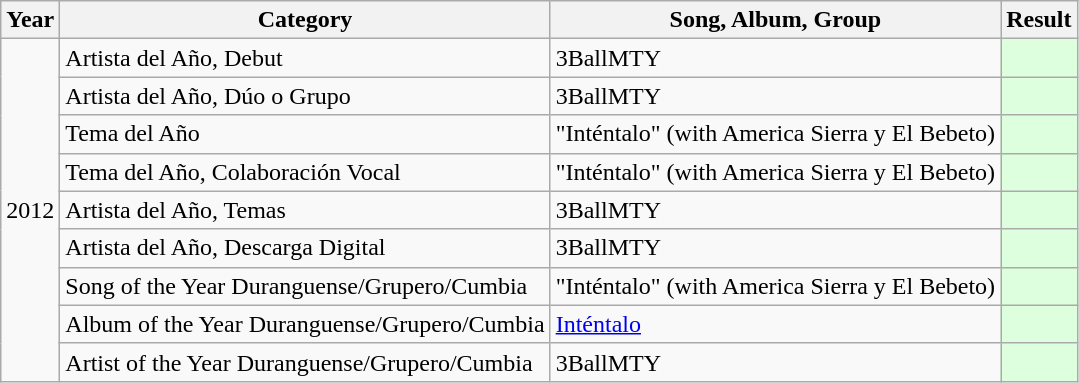<table class="wikitable">
<tr>
<th>Year</th>
<th>Category</th>
<th>Song, Album, Group</th>
<th>Result</th>
</tr>
<tr>
<td rowspan="9">2012</td>
<td>Artista del Año, Debut</td>
<td>3BallMTY</td>
<td style="background-color:#ddffdd"></td>
</tr>
<tr>
<td>Artista del Año, Dúo o Grupo</td>
<td>3BallMTY</td>
<td style="background-color:#ddffdd"></td>
</tr>
<tr>
<td>Tema del Año</td>
<td>"Inténtalo" (with America Sierra y El Bebeto)</td>
<td style="background-color:#ddffdd"></td>
</tr>
<tr>
<td>Tema del Año, Colaboración Vocal</td>
<td>"Inténtalo" (with America Sierra y El Bebeto)</td>
<td style="background-color:#ddffdd"></td>
</tr>
<tr>
<td>Artista del Año, Temas</td>
<td>3BallMTY</td>
<td style="background-color:#ddffdd"></td>
</tr>
<tr>
<td>Artista del Año, Descarga Digital</td>
<td>3BallMTY</td>
<td style="background-color:#ddffdd"></td>
</tr>
<tr>
<td>Song of the Year Duranguense/Grupero/Cumbia</td>
<td>"Inténtalo" (with America Sierra y El Bebeto)</td>
<td style="background-color:#ddffdd"></td>
</tr>
<tr>
<td>Album of the Year Duranguense/Grupero/Cumbia</td>
<td><a href='#'>Inténtalo</a></td>
<td style="background-color:#ddffdd"></td>
</tr>
<tr>
<td>Artist of the Year Duranguense/Grupero/Cumbia</td>
<td>3BallMTY</td>
<td style="background-color:#ddffdd"></td>
</tr>
</table>
